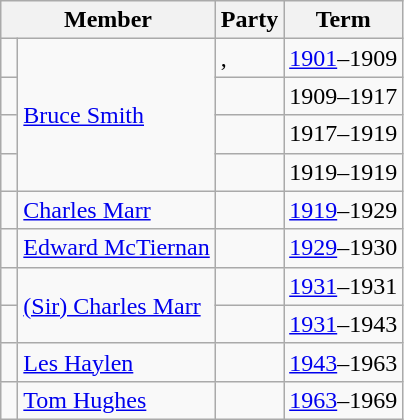<table class="wikitable">
<tr>
<th colspan="2">Member</th>
<th>Party</th>
<th>Term</th>
</tr>
<tr>
<td> </td>
<td rowspan="4"><a href='#'>Bruce Smith</a></td>
<td>, </td>
<td><a href='#'>1901</a>–1909</td>
</tr>
<tr>
<td> </td>
<td></td>
<td>1909–1917</td>
</tr>
<tr>
<td> </td>
<td></td>
<td>1917–1919</td>
</tr>
<tr>
<td> </td>
<td></td>
<td>1919–1919</td>
</tr>
<tr>
<td> </td>
<td><a href='#'>Charles Marr</a></td>
<td></td>
<td><a href='#'>1919</a>–1929</td>
</tr>
<tr>
<td> </td>
<td><a href='#'>Edward McTiernan</a></td>
<td></td>
<td><a href='#'>1929</a>–1930</td>
</tr>
<tr>
<td> </td>
<td rowspan="2"><a href='#'>(Sir) Charles Marr</a></td>
<td></td>
<td><a href='#'>1931</a>–1931</td>
</tr>
<tr>
<td> </td>
<td></td>
<td><a href='#'>1931</a>–1943</td>
</tr>
<tr>
<td> </td>
<td><a href='#'>Les Haylen</a></td>
<td></td>
<td><a href='#'>1943</a>–1963</td>
</tr>
<tr>
<td> </td>
<td><a href='#'>Tom Hughes</a></td>
<td></td>
<td><a href='#'>1963</a>–1969</td>
</tr>
</table>
